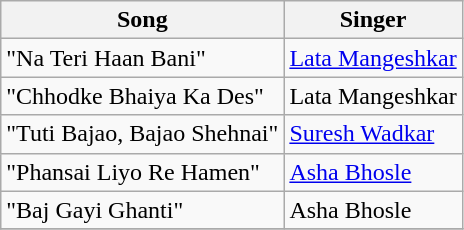<table class="wikitable">
<tr>
<th>Song</th>
<th>Singer</th>
</tr>
<tr>
<td>"Na Teri Haan Bani"</td>
<td><a href='#'>Lata Mangeshkar</a></td>
</tr>
<tr>
<td>"Chhodke Bhaiya Ka Des"</td>
<td>Lata Mangeshkar</td>
</tr>
<tr>
<td>"Tuti Bajao, Bajao Shehnai"</td>
<td><a href='#'>Suresh Wadkar</a></td>
</tr>
<tr>
<td>"Phansai Liyo Re Hamen"</td>
<td><a href='#'>Asha Bhosle</a></td>
</tr>
<tr>
<td>"Baj Gayi Ghanti"</td>
<td>Asha Bhosle</td>
</tr>
<tr>
</tr>
</table>
